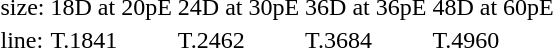<table style="margin-left:40px;">
<tr>
<td>size:</td>
<td>18D at 20pE</td>
<td>24D at 30pE</td>
<td>36D at 36pE</td>
<td>48D at 60pE</td>
</tr>
<tr>
<td>line:</td>
<td>T.1841</td>
<td>T.2462</td>
<td>T.3684</td>
<td>T.4960</td>
</tr>
</table>
